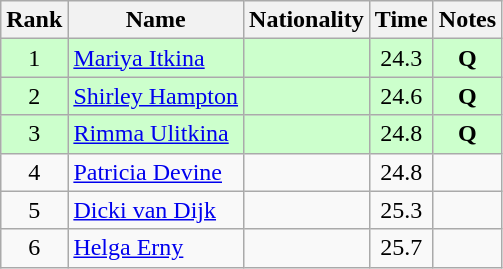<table class="wikitable sortable" style="text-align:center">
<tr>
<th>Rank</th>
<th>Name</th>
<th>Nationality</th>
<th>Time</th>
<th>Notes</th>
</tr>
<tr bgcolor=ccffcc>
<td>1</td>
<td align=left><a href='#'>Mariya Itkina</a></td>
<td align=left></td>
<td>24.3</td>
<td><strong>Q</strong></td>
</tr>
<tr bgcolor=ccffcc>
<td>2</td>
<td align=left><a href='#'>Shirley Hampton</a></td>
<td align=left></td>
<td>24.6</td>
<td><strong>Q</strong></td>
</tr>
<tr bgcolor=ccffcc>
<td>3</td>
<td align=left><a href='#'>Rimma Ulitkina</a></td>
<td align=left></td>
<td>24.8</td>
<td><strong>Q</strong></td>
</tr>
<tr>
<td>4</td>
<td align=left><a href='#'>Patricia Devine</a></td>
<td align=left></td>
<td>24.8</td>
<td></td>
</tr>
<tr>
<td>5</td>
<td align=left><a href='#'>Dicki van Dijk</a></td>
<td align=left></td>
<td>25.3</td>
<td></td>
</tr>
<tr>
<td>6</td>
<td align=left><a href='#'>Helga Erny</a></td>
<td align=left></td>
<td>25.7</td>
<td></td>
</tr>
</table>
